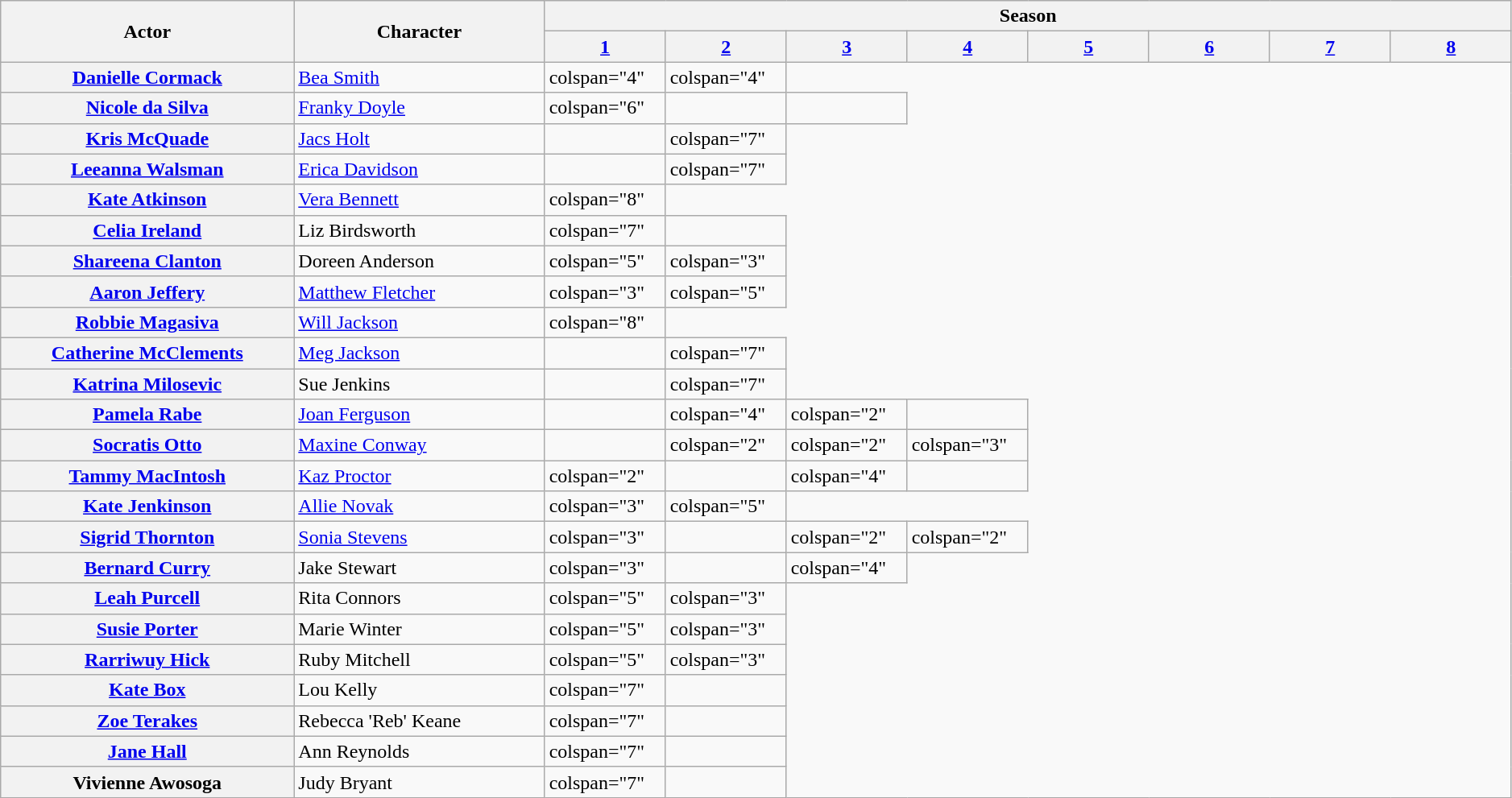<table class="wikitable plainrowheaders" style="width:99%">
<tr>
<th rowspan="2">Actor</th>
<th rowspan="2">Character</th>
<th colspan="8">Season</th>
</tr>
<tr>
<th width="8%" scope="col"><a href='#'>1</a></th>
<th width="8%" scope="col"><a href='#'>2</a></th>
<th width="8%" scope="col"><a href='#'>3</a></th>
<th width="8%" scope="col"><a href='#'>4</a></th>
<th width="8%" scope="col"><a href='#'>5</a></th>
<th width="8%" scope="col"><a href='#'>6</a></th>
<th width="8%" scope="col"><a href='#'>7</a></th>
<th width="8%" scope="col"><a href='#'>8</a></th>
</tr>
<tr>
<th scope="row"><a href='#'>Danielle Cormack</a></th>
<td><a href='#'>Bea Smith</a></td>
<td>colspan="4" </td>
<td>colspan="4" </td>
</tr>
<tr>
<th scope="row"><a href='#'>Nicole da Silva</a></th>
<td><a href='#'>Franky Doyle</a></td>
<td>colspan="6" </td>
<td></td>
<td></td>
</tr>
<tr>
<th scope="row"><a href='#'>Kris McQuade</a></th>
<td><a href='#'>Jacs Holt</a></td>
<td></td>
<td>colspan="7" </td>
</tr>
<tr>
<th scope="row"><a href='#'>Leeanna Walsman</a></th>
<td><a href='#'>Erica Davidson</a></td>
<td></td>
<td>colspan="7" </td>
</tr>
<tr>
<th scope="row"><a href='#'>Kate Atkinson</a></th>
<td><a href='#'>Vera Bennett</a></td>
<td>colspan="8" </td>
</tr>
<tr>
<th scope="row"><a href='#'>Celia Ireland</a></th>
<td>Liz Birdsworth</td>
<td>colspan="7" </td>
<td></td>
</tr>
<tr>
<th scope="row"><a href='#'>Shareena Clanton</a></th>
<td>Doreen Anderson</td>
<td>colspan="5" </td>
<td>colspan="3" </td>
</tr>
<tr>
<th scope="row"><a href='#'>Aaron Jeffery</a></th>
<td><a href='#'>Matthew Fletcher</a></td>
<td>colspan="3" </td>
<td>colspan="5" </td>
</tr>
<tr>
<th scope="row"><a href='#'>Robbie Magasiva</a></th>
<td><a href='#'>Will Jackson</a></td>
<td>colspan="8" </td>
</tr>
<tr>
<th scope="row"><a href='#'>Catherine McClements</a></th>
<td><a href='#'>Meg Jackson</a></td>
<td></td>
<td>colspan="7" </td>
</tr>
<tr>
<th scope="row"><a href='#'>Katrina Milosevic</a></th>
<td>Sue Jenkins</td>
<td></td>
<td>colspan="7" </td>
</tr>
<tr>
<th scope="row"><a href='#'>Pamela Rabe</a></th>
<td><a href='#'>Joan Ferguson</a></td>
<td></td>
<td>colspan="4" </td>
<td>colspan="2" </td>
<td></td>
</tr>
<tr>
<th scope="row"><a href='#'>Socratis Otto</a></th>
<td><a href='#'>Maxine Conway</a></td>
<td></td>
<td>colspan="2" </td>
<td>colspan="2" </td>
<td>colspan="3" </td>
</tr>
<tr>
<th scope="row"><a href='#'>Tammy MacIntosh</a></th>
<td><a href='#'>Kaz Proctor</a></td>
<td>colspan="2" </td>
<td></td>
<td>colspan="4" </td>
<td></td>
</tr>
<tr>
<th scope="row"><a href='#'>Kate Jenkinson</a></th>
<td><a href='#'>Allie Novak</a></td>
<td>colspan="3" </td>
<td>colspan="5" </td>
</tr>
<tr>
<th scope="row"><a href='#'>Sigrid Thornton</a></th>
<td><a href='#'>Sonia Stevens</a></td>
<td>colspan="3" </td>
<td></td>
<td>colspan="2" </td>
<td>colspan="2" </td>
</tr>
<tr>
<th scope="row"><a href='#'>Bernard Curry</a></th>
<td>Jake Stewart</td>
<td>colspan="3" </td>
<td></td>
<td>colspan="4" </td>
</tr>
<tr>
<th scope="row"><a href='#'>Leah Purcell</a></th>
<td>Rita Connors</td>
<td>colspan="5" </td>
<td>colspan="3" </td>
</tr>
<tr>
<th scope="row"><a href='#'>Susie Porter</a></th>
<td>Marie Winter</td>
<td>colspan="5" </td>
<td>colspan="3" </td>
</tr>
<tr>
<th scope="row"><a href='#'>Rarriwuy Hick</a></th>
<td>Ruby Mitchell</td>
<td>colspan="5" </td>
<td>colspan="3" </td>
</tr>
<tr>
<th scope="row"><a href='#'>Kate Box</a></th>
<td>Lou Kelly</td>
<td>colspan="7" </td>
<td></td>
</tr>
<tr>
<th scope="row"><a href='#'>Zoe Terakes</a></th>
<td>Rebecca 'Reb' Keane</td>
<td>colspan="7" </td>
<td></td>
</tr>
<tr>
<th scope="row"><a href='#'>Jane Hall</a></th>
<td>Ann Reynolds</td>
<td>colspan="7" </td>
<td></td>
</tr>
<tr>
<th scope="row">Vivienne Awosoga</th>
<td>Judy Bryant</td>
<td>colspan="7" </td>
<td></td>
</tr>
</table>
